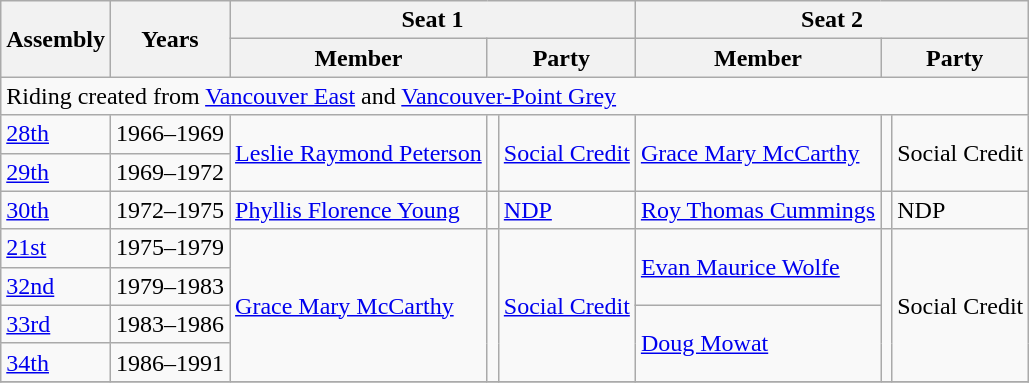<table class="wikitable">
<tr>
<th rowspan="2">Assembly</th>
<th rowspan="2">Years</th>
<th colspan="3">Seat 1</th>
<th colspan="3">Seat 2</th>
</tr>
<tr>
<th>Member</th>
<th colspan="2">Party</th>
<th>Member</th>
<th colspan="2">Party</th>
</tr>
<tr>
<td colspan="8">Riding created from <a href='#'>Vancouver East</a> and <a href='#'>Vancouver-Point Grey</a></td>
</tr>
<tr>
<td><a href='#'>28th</a></td>
<td>1966–1969</td>
<td rowspan="2"><a href='#'>Leslie Raymond Peterson</a></td>
<td rowspan="2" ></td>
<td rowspan="2"><a href='#'>Social Credit</a></td>
<td rowspan="2"><a href='#'>Grace Mary McCarthy</a></td>
<td rowspan="2" ></td>
<td rowspan="2">Social Credit</td>
</tr>
<tr>
<td><a href='#'>29th</a></td>
<td>1969–1972</td>
</tr>
<tr>
<td><a href='#'>30th</a></td>
<td>1972–1975</td>
<td><a href='#'>Phyllis Florence Young</a></td>
<td></td>
<td><a href='#'>NDP</a></td>
<td><a href='#'>Roy Thomas Cummings</a></td>
<td></td>
<td>NDP</td>
</tr>
<tr>
<td><a href='#'>21st</a></td>
<td>1975–1979</td>
<td rowspan="4"><a href='#'>Grace Mary McCarthy</a></td>
<td rowspan="4" ></td>
<td rowspan="4"><a href='#'>Social Credit</a></td>
<td rowspan="2"><a href='#'>Evan Maurice Wolfe</a></td>
<td rowspan="4" ></td>
<td rowspan="4">Social Credit</td>
</tr>
<tr>
<td><a href='#'>32nd</a></td>
<td>1979–1983</td>
</tr>
<tr>
<td><a href='#'>33rd</a></td>
<td>1983–1986</td>
<td rowspan="2"><a href='#'>Doug Mowat</a></td>
</tr>
<tr>
<td><a href='#'>34th</a></td>
<td>1986–1991</td>
</tr>
<tr>
</tr>
</table>
